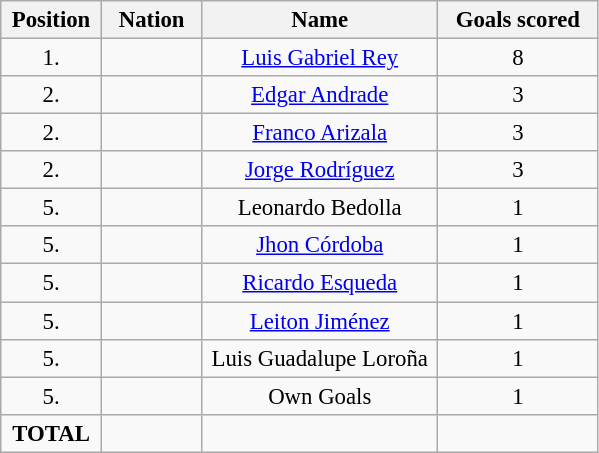<table class="wikitable" style="font-size: 95%; text-align: center;">
<tr>
<th width=60>Position</th>
<th width=60>Nation</th>
<th width=150>Name</th>
<th width=100>Goals scored</th>
</tr>
<tr>
<td>1.</td>
<td></td>
<td><a href='#'>Luis Gabriel Rey</a></td>
<td>8</td>
</tr>
<tr>
<td>2.</td>
<td></td>
<td><a href='#'>Edgar Andrade</a></td>
<td>3</td>
</tr>
<tr>
<td>2.</td>
<td></td>
<td><a href='#'>Franco Arizala</a></td>
<td>3</td>
</tr>
<tr>
<td>2.</td>
<td></td>
<td><a href='#'>Jorge Rodríguez</a></td>
<td>3</td>
</tr>
<tr>
<td>5.</td>
<td></td>
<td>Leonardo Bedolla</td>
<td>1</td>
</tr>
<tr>
<td>5.</td>
<td></td>
<td><a href='#'>Jhon Córdoba</a></td>
<td>1</td>
</tr>
<tr>
<td>5.</td>
<td></td>
<td><a href='#'>Ricardo Esqueda</a></td>
<td>1</td>
</tr>
<tr>
<td>5.</td>
<td></td>
<td><a href='#'>Leiton Jiménez</a></td>
<td>1</td>
</tr>
<tr>
<td>5.</td>
<td></td>
<td>Luis Guadalupe Loroña</td>
<td>1</td>
</tr>
<tr>
<td>5.</td>
<td></td>
<td>Own Goals</td>
<td>1</td>
</tr>
<tr>
<td><strong>TOTAL</strong></td>
<td></td>
<td></td>
<td></td>
</tr>
</table>
